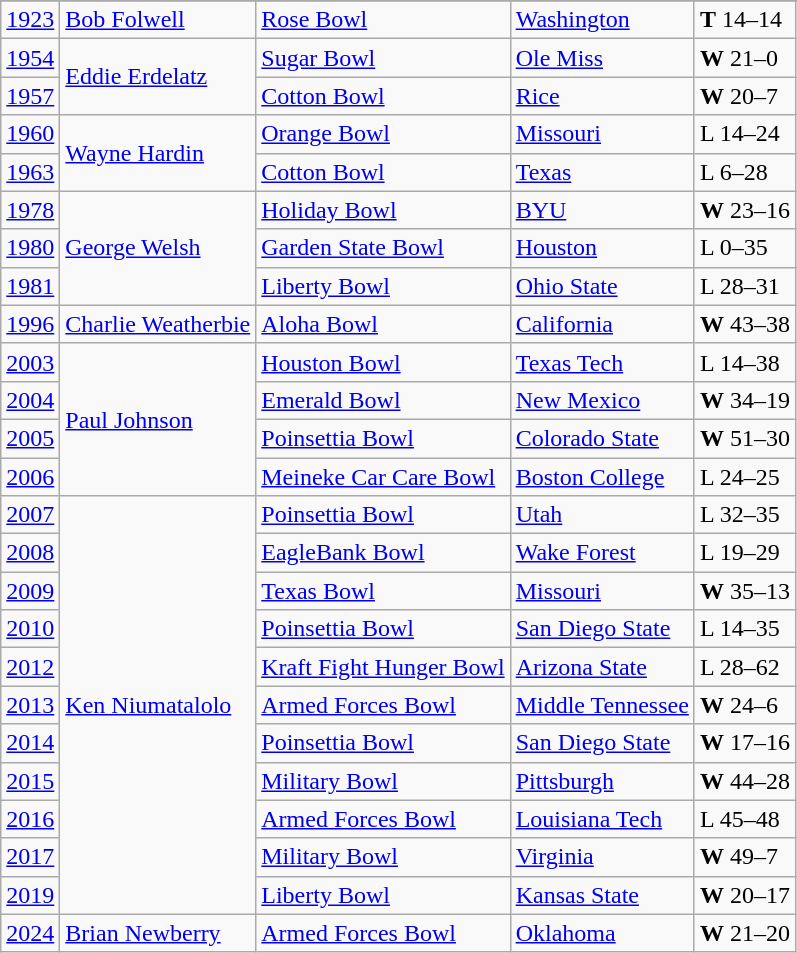<table class="wikitable">
<tr>
</tr>
<tr>
<td align=center><a href='#'>1923</a></td>
<td><a href='#'>Bob Folwell</a></td>
<td><a href='#'>Rose Bowl</a></td>
<td><a href='#'>Washington</a></td>
<td><strong>T</strong> 14–14</td>
</tr>
<tr>
<td align=center><a href='#'>1954</a></td>
<td rowspan="2"><a href='#'>Eddie Erdelatz</a></td>
<td><a href='#'>Sugar Bowl</a></td>
<td><a href='#'>Ole Miss</a></td>
<td><strong>W</strong> 21–0</td>
</tr>
<tr>
<td align=center><a href='#'>1957</a></td>
<td><a href='#'>Cotton Bowl</a></td>
<td><a href='#'>Rice</a></td>
<td><strong>W</strong> 20–7</td>
</tr>
<tr>
<td align=center><a href='#'>1960</a></td>
<td rowspan="2"><a href='#'>Wayne Hardin</a></td>
<td><a href='#'>Orange Bowl</a></td>
<td><a href='#'>Missouri</a></td>
<td>L 14–24</td>
</tr>
<tr>
<td align=center><a href='#'>1963</a></td>
<td><a href='#'>Cotton Bowl</a></td>
<td><a href='#'>Texas</a></td>
<td>L 6–28</td>
</tr>
<tr>
<td align=center><a href='#'>1978</a></td>
<td rowspan="3"><a href='#'>George Welsh</a></td>
<td><a href='#'>Holiday Bowl</a></td>
<td><a href='#'>BYU</a></td>
<td><strong>W</strong> 23–16</td>
</tr>
<tr>
<td align=center><a href='#'>1980</a></td>
<td><a href='#'>Garden State Bowl</a></td>
<td><a href='#'>Houston</a></td>
<td>L 0–35</td>
</tr>
<tr>
<td align=center><a href='#'>1981</a></td>
<td><a href='#'>Liberty Bowl</a></td>
<td><a href='#'>Ohio State</a></td>
<td>L 28–31</td>
</tr>
<tr>
<td align=center><a href='#'>1996</a></td>
<td><a href='#'>Charlie Weatherbie</a></td>
<td><a href='#'>Aloha Bowl</a></td>
<td><a href='#'>California</a></td>
<td><strong>W</strong> 43–38</td>
</tr>
<tr>
<td align=center><a href='#'>2003</a></td>
<td rowspan="4"><a href='#'>Paul Johnson</a></td>
<td><a href='#'>Houston Bowl</a></td>
<td><a href='#'>Texas Tech</a></td>
<td>L 14–38</td>
</tr>
<tr>
<td align=center><a href='#'>2004</a></td>
<td><a href='#'>Emerald Bowl</a></td>
<td><a href='#'>New Mexico</a></td>
<td><strong>W</strong> 34–19</td>
</tr>
<tr>
<td align=center><a href='#'>2005</a></td>
<td><a href='#'>Poinsettia Bowl</a></td>
<td><a href='#'>Colorado State</a></td>
<td><strong>W</strong> 51–30</td>
</tr>
<tr>
<td align=center><a href='#'>2006</a></td>
<td><a href='#'>Meineke Car Care Bowl</a></td>
<td><a href='#'>Boston College</a></td>
<td>L 24–25</td>
</tr>
<tr>
<td align=center><a href='#'>2007</a></td>
<td rowspan="11"><a href='#'>Ken Niumatalolo</a></td>
<td><a href='#'>Poinsettia Bowl</a></td>
<td><a href='#'>Utah</a></td>
<td>L 32–35</td>
</tr>
<tr>
<td align=center><a href='#'>2008</a></td>
<td><a href='#'>EagleBank Bowl</a></td>
<td><a href='#'>Wake Forest</a></td>
<td>L 19–29</td>
</tr>
<tr>
<td align=center><a href='#'>2009</a></td>
<td><a href='#'>Texas Bowl</a></td>
<td><a href='#'>Missouri</a></td>
<td><strong>W</strong> 35–13</td>
</tr>
<tr>
<td align=center><a href='#'>2010</a></td>
<td><a href='#'>Poinsettia Bowl</a></td>
<td><a href='#'>San Diego State</a></td>
<td>L 14–35</td>
</tr>
<tr>
<td align=center><a href='#'>2012</a></td>
<td><a href='#'>Kraft Fight Hunger Bowl</a></td>
<td><a href='#'>Arizona State</a></td>
<td>L 28–62</td>
</tr>
<tr>
<td align=center><a href='#'>2013</a></td>
<td><a href='#'>Armed Forces Bowl</a></td>
<td><a href='#'>Middle Tennessee</a></td>
<td><strong>W</strong> 24–6</td>
</tr>
<tr>
<td align=center><a href='#'>2014</a></td>
<td><a href='#'>Poinsettia Bowl</a></td>
<td><a href='#'>San Diego State</a></td>
<td><strong>W</strong> 17–16</td>
</tr>
<tr>
<td align=center><a href='#'>2015</a></td>
<td><a href='#'>Military Bowl</a></td>
<td><a href='#'>Pittsburgh</a></td>
<td><strong>W</strong> 44–28</td>
</tr>
<tr>
<td align=center><a href='#'>2016</a></td>
<td><a href='#'>Armed Forces Bowl</a></td>
<td><a href='#'>Louisiana Tech</a></td>
<td>L 45–48</td>
</tr>
<tr>
<td align=center><a href='#'>2017</a></td>
<td><a href='#'>Military Bowl</a></td>
<td><a href='#'>Virginia</a></td>
<td><strong>W</strong> 49–7</td>
</tr>
<tr>
<td align=center><a href='#'>2019</a></td>
<td><a href='#'>Liberty Bowl</a></td>
<td><a href='#'>Kansas State</a></td>
<td><strong>W</strong>  20–17</td>
</tr>
<tr>
<td align=center><a href='#'>2024</a></td>
<td><a href='#'>Brian Newberry</a></td>
<td><a href='#'>Armed Forces Bowl</a></td>
<td><a href='#'>Oklahoma</a></td>
<td><strong>W</strong> 21–20</td>
</tr>
</table>
